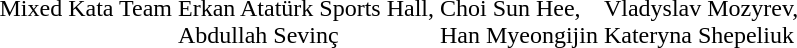<table>
<tr>
<td>Mixed Kata Team</td>
<td><br>Erkan Atatürk Sports Hall,<br>Abdullah Sevinç</td>
<td><br>Choi Sun Hee,<br>Han Myeongijin</td>
<td><br>Vladyslav Mozyrev,<br>Kateryna Shepeliuk</td>
</tr>
</table>
